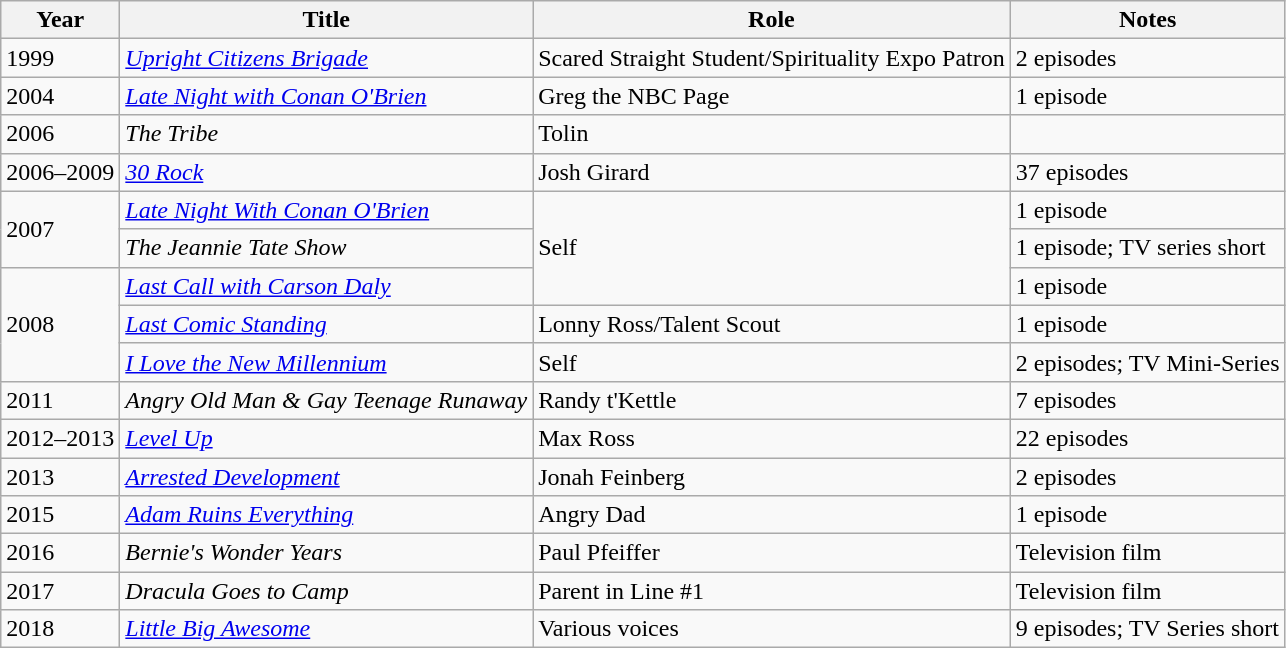<table class="wikitable">
<tr>
<th>Year</th>
<th>Title</th>
<th>Role</th>
<th>Notes</th>
</tr>
<tr>
<td>1999</td>
<td><a href='#'><em>Upright Citizens Brigade</em></a></td>
<td>Scared Straight Student/Spirituality Expo Patron</td>
<td>2 episodes</td>
</tr>
<tr>
<td>2004</td>
<td><em><a href='#'>Late Night with Conan O'Brien</a></em></td>
<td>Greg the NBC Page</td>
<td>1 episode</td>
</tr>
<tr>
<td>2006</td>
<td><em>The Tribe</em></td>
<td>Tolin</td>
<td></td>
</tr>
<tr>
<td>2006–2009</td>
<td><em><a href='#'>30 Rock</a></em></td>
<td>Josh Girard</td>
<td>37 episodes</td>
</tr>
<tr>
<td rowspan="2">2007</td>
<td><a href='#'><em>Late Night With Conan O'Brien</em></a></td>
<td rowspan="3">Self</td>
<td>1 episode</td>
</tr>
<tr>
<td><em>The Jeannie Tate Show</em></td>
<td>1 episode; TV series short</td>
</tr>
<tr>
<td rowspan="3">2008</td>
<td><em><a href='#'>Last Call with Carson Daly</a></em></td>
<td>1 episode</td>
</tr>
<tr>
<td><em><a href='#'>Last Comic Standing</a></em></td>
<td>Lonny Ross/Talent Scout</td>
<td>1 episode</td>
</tr>
<tr>
<td><em><a href='#'>I Love the New Millennium</a></em></td>
<td>Self</td>
<td>2 episodes; TV Mini-Series</td>
</tr>
<tr>
<td>2011</td>
<td><em>Angry Old Man & Gay Teenage Runaway</em></td>
<td>Randy t'Kettle</td>
<td>7 episodes</td>
</tr>
<tr>
<td>2012–2013</td>
<td><a href='#'><em>Level Up</em></a></td>
<td>Max Ross</td>
<td>22 episodes</td>
</tr>
<tr>
<td>2013</td>
<td><em><a href='#'>Arrested Development</a></em></td>
<td>Jonah Feinberg</td>
<td>2 episodes</td>
</tr>
<tr>
<td>2015</td>
<td><em><a href='#'>Adam Ruins Everything</a></em></td>
<td>Angry Dad</td>
<td>1 episode</td>
</tr>
<tr>
<td>2016</td>
<td><em>Bernie's Wonder Years</em></td>
<td>Paul Pfeiffer</td>
<td>Television film</td>
</tr>
<tr>
<td>2017</td>
<td><em>Dracula Goes to Camp</em></td>
<td>Parent in Line #1</td>
<td>Television film</td>
</tr>
<tr>
<td>2018</td>
<td><em><a href='#'>Little Big Awesome</a></em></td>
<td>Various voices</td>
<td>9 episodes; TV Series short</td>
</tr>
</table>
